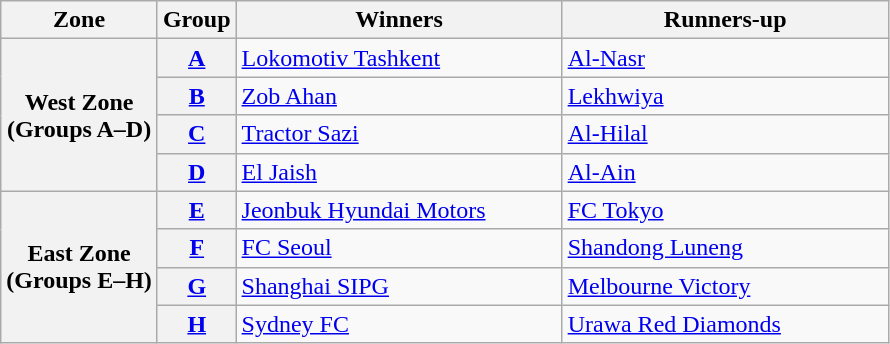<table class="wikitable">
<tr>
<th>Zone</th>
<th>Group</th>
<th width=210>Winners</th>
<th width=210>Runners-up</th>
</tr>
<tr>
<th rowspan=4>West Zone<br>(Groups A–D)</th>
<th><a href='#'>A</a></th>
<td> <a href='#'>Lokomotiv Tashkent</a></td>
<td> <a href='#'>Al-Nasr</a></td>
</tr>
<tr>
<th><a href='#'>B</a></th>
<td> <a href='#'>Zob Ahan</a></td>
<td> <a href='#'>Lekhwiya</a></td>
</tr>
<tr>
<th><a href='#'>C</a></th>
<td> <a href='#'>Tractor Sazi</a></td>
<td> <a href='#'>Al-Hilal</a></td>
</tr>
<tr>
<th><a href='#'>D</a></th>
<td> <a href='#'>El Jaish</a></td>
<td> <a href='#'>Al-Ain</a></td>
</tr>
<tr>
<th rowspan=4>East Zone<br>(Groups E–H)</th>
<th><a href='#'>E</a></th>
<td> <a href='#'>Jeonbuk Hyundai Motors</a></td>
<td> <a href='#'>FC Tokyo</a></td>
</tr>
<tr>
<th><a href='#'>F</a></th>
<td> <a href='#'>FC Seoul</a></td>
<td> <a href='#'>Shandong Luneng</a></td>
</tr>
<tr>
<th><a href='#'>G</a></th>
<td> <a href='#'>Shanghai SIPG</a></td>
<td> <a href='#'>Melbourne Victory</a></td>
</tr>
<tr>
<th><a href='#'>H</a></th>
<td> <a href='#'>Sydney FC</a></td>
<td> <a href='#'>Urawa Red Diamonds</a></td>
</tr>
</table>
